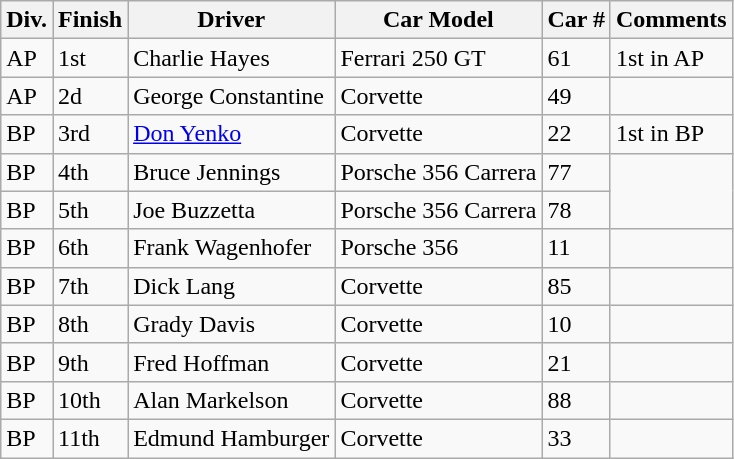<table class="wikitable">
<tr>
<th>Div.</th>
<th>Finish</th>
<th>Driver</th>
<th>Car Model</th>
<th>Car #</th>
<th>Comments</th>
</tr>
<tr>
<td>AP</td>
<td>1st</td>
<td>Charlie Hayes</td>
<td>Ferrari 250 GT</td>
<td>61</td>
<td>1st in AP</td>
</tr>
<tr>
<td>AP</td>
<td>2d</td>
<td>George Constantine</td>
<td>Corvette</td>
<td>49</td>
</tr>
<tr>
<td>BP</td>
<td>3rd</td>
<td><a href='#'>Don Yenko</a></td>
<td>Corvette</td>
<td>22</td>
<td>1st in BP</td>
</tr>
<tr>
<td>BP</td>
<td>4th</td>
<td>Bruce Jennings</td>
<td>Porsche 356 Carrera</td>
<td>77</td>
</tr>
<tr>
<td>BP</td>
<td>5th</td>
<td>Joe Buzzetta</td>
<td>Porsche 356 Carrera</td>
<td>78</td>
</tr>
<tr>
<td>BP</td>
<td>6th</td>
<td>Frank Wagenhofer</td>
<td>Porsche 356</td>
<td>11</td>
<td></td>
</tr>
<tr>
<td>BP</td>
<td>7th</td>
<td>Dick Lang</td>
<td>Corvette</td>
<td>85</td>
<td></td>
</tr>
<tr>
<td>BP</td>
<td>8th</td>
<td>Grady Davis</td>
<td>Corvette</td>
<td>10</td>
<td></td>
</tr>
<tr>
<td>BP</td>
<td>9th</td>
<td>Fred Hoffman</td>
<td>Corvette</td>
<td>21</td>
<td></td>
</tr>
<tr>
<td>BP</td>
<td>10th</td>
<td>Alan Markelson</td>
<td>Corvette</td>
<td>88</td>
<td></td>
</tr>
<tr>
<td>BP</td>
<td>11th</td>
<td>Edmund Hamburger</td>
<td>Corvette</td>
<td>33</td>
<td></td>
</tr>
</table>
